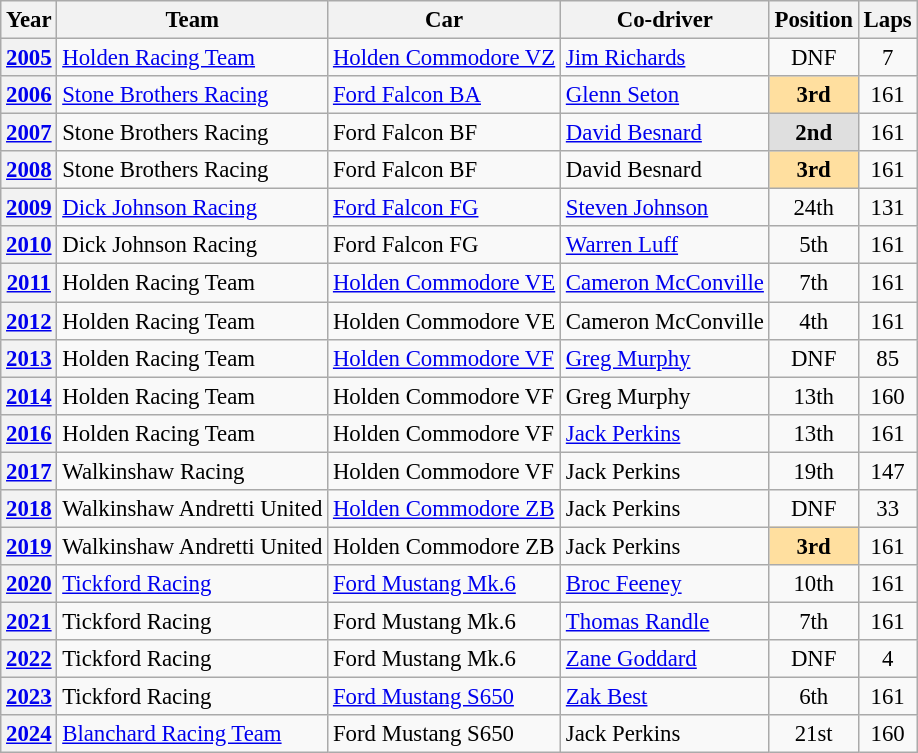<table class="wikitable" style="font-size: 95%;">
<tr>
<th>Year</th>
<th>Team</th>
<th>Car</th>
<th>Co-driver</th>
<th>Position</th>
<th>Laps</th>
</tr>
<tr>
<th><a href='#'>2005</a></th>
<td><a href='#'>Holden Racing Team</a></td>
<td><a href='#'>Holden Commodore VZ</a></td>
<td> <a href='#'>Jim Richards</a></td>
<td align="center">DNF</td>
<td align="center">7</td>
</tr>
<tr>
<th><a href='#'>2006</a></th>
<td><a href='#'>Stone Brothers Racing</a></td>
<td><a href='#'>Ford Falcon BA</a></td>
<td> <a href='#'>Glenn Seton</a></td>
<td align="center" style="background: #ffdf9f"><strong>3rd</strong></td>
<td align="center">161</td>
</tr>
<tr>
<th><a href='#'>2007</a></th>
<td>Stone Brothers Racing</td>
<td>Ford Falcon BF</td>
<td> <a href='#'>David Besnard</a></td>
<td align="center" style="background: #dfdfdf"><strong>2nd</strong></td>
<td align="center">161</td>
</tr>
<tr>
<th><a href='#'>2008</a></th>
<td>Stone Brothers Racing</td>
<td>Ford Falcon BF</td>
<td> David Besnard</td>
<td align="center" style="background: #ffdf9f"><strong>3rd</strong></td>
<td align="center">161</td>
</tr>
<tr>
<th><a href='#'>2009</a></th>
<td><a href='#'>Dick Johnson Racing</a></td>
<td><a href='#'>Ford Falcon FG</a></td>
<td> <a href='#'>Steven Johnson</a></td>
<td align="center">24th</td>
<td align="center">131</td>
</tr>
<tr>
<th><a href='#'>2010</a></th>
<td>Dick Johnson Racing</td>
<td>Ford Falcon FG</td>
<td> <a href='#'>Warren Luff</a></td>
<td align="center">5th</td>
<td align="center">161</td>
</tr>
<tr>
<th><a href='#'>2011</a></th>
<td>Holden Racing Team</td>
<td><a href='#'>Holden Commodore VE</a></td>
<td> <a href='#'>Cameron McConville</a></td>
<td align="center">7th</td>
<td align="center">161</td>
</tr>
<tr>
<th><a href='#'>2012</a></th>
<td>Holden Racing Team</td>
<td>Holden Commodore VE</td>
<td> Cameron McConville</td>
<td align="center">4th</td>
<td align="center">161</td>
</tr>
<tr>
<th><a href='#'>2013</a></th>
<td>Holden Racing Team</td>
<td><a href='#'>Holden Commodore VF</a></td>
<td> <a href='#'>Greg Murphy</a></td>
<td align="center">DNF</td>
<td align="center">85</td>
</tr>
<tr>
<th><a href='#'>2014</a></th>
<td>Holden Racing Team</td>
<td>Holden Commodore VF</td>
<td> Greg Murphy</td>
<td align="center">13th</td>
<td align="center">160</td>
</tr>
<tr>
<th><a href='#'>2016</a></th>
<td>Holden Racing Team</td>
<td>Holden Commodore VF</td>
<td> <a href='#'>Jack Perkins</a></td>
<td align="center">13th</td>
<td align="center">161</td>
</tr>
<tr>
<th><a href='#'>2017</a></th>
<td>Walkinshaw Racing</td>
<td>Holden Commodore VF</td>
<td> Jack Perkins</td>
<td align="center">19th</td>
<td align="center">147</td>
</tr>
<tr>
<th><a href='#'>2018</a></th>
<td>Walkinshaw Andretti United</td>
<td><a href='#'>Holden Commodore ZB</a></td>
<td> Jack Perkins</td>
<td align="center">DNF</td>
<td align="center">33</td>
</tr>
<tr>
<th><a href='#'>2019</a></th>
<td>Walkinshaw Andretti United</td>
<td>Holden Commodore ZB</td>
<td> Jack Perkins</td>
<td align="center" style="background: #ffdf9f"><strong>3rd</strong></td>
<td align="center">161</td>
</tr>
<tr>
<th><a href='#'>2020</a></th>
<td><a href='#'>Tickford Racing</a></td>
<td><a href='#'>Ford Mustang Mk.6</a></td>
<td> <a href='#'>Broc Feeney</a></td>
<td align="center">10th</td>
<td align="center">161</td>
</tr>
<tr>
<th><a href='#'>2021</a></th>
<td>Tickford Racing</td>
<td>Ford Mustang Mk.6</td>
<td> <a href='#'>Thomas Randle</a></td>
<td align="center">7th</td>
<td align="center">161</td>
</tr>
<tr>
<th><a href='#'>2022</a></th>
<td>Tickford Racing</td>
<td>Ford Mustang Mk.6</td>
<td> <a href='#'>Zane Goddard</a></td>
<td align="center">DNF</td>
<td align="center">4</td>
</tr>
<tr>
<th><a href='#'>2023</a></th>
<td>Tickford Racing</td>
<td><a href='#'>Ford Mustang S650</a></td>
<td> <a href='#'>Zak Best</a></td>
<td align="center">6th</td>
<td align="center">161</td>
</tr>
<tr>
<th><a href='#'>2024</a></th>
<td><a href='#'>Blanchard Racing Team</a></td>
<td>Ford Mustang S650</td>
<td> Jack Perkins</td>
<td align="center">21st</td>
<td align="center">160</td>
</tr>
</table>
